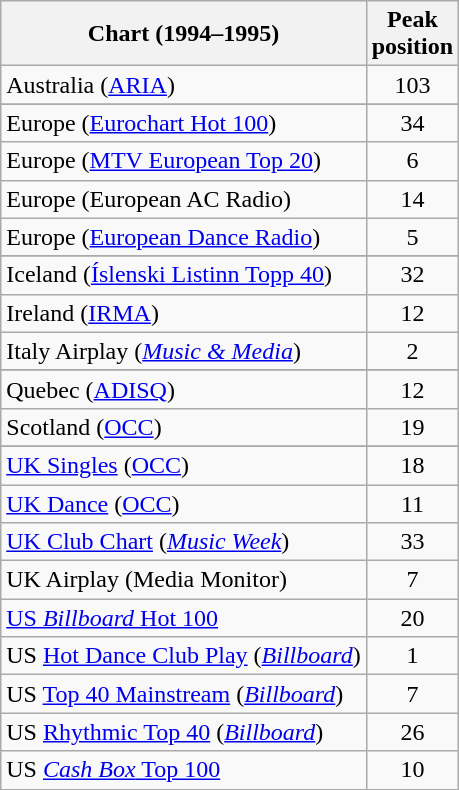<table class="wikitable sortable">
<tr>
<th align="left">Chart (1994–1995)</th>
<th align="center">Peak<br>position</th>
</tr>
<tr>
<td align="left">Australia (<a href='#'>ARIA</a>)</td>
<td align="center">103</td>
</tr>
<tr>
</tr>
<tr>
</tr>
<tr>
</tr>
<tr>
</tr>
<tr>
<td align="left">Europe (<a href='#'>Eurochart Hot 100</a>)</td>
<td align="center">34</td>
</tr>
<tr>
<td align="left">Europe (<a href='#'>MTV European Top 20</a>) </td>
<td align="center">6</td>
</tr>
<tr>
<td align="left">Europe (European AC Radio)</td>
<td align="center">14</td>
</tr>
<tr>
<td align="left">Europe (<a href='#'>European Dance Radio</a>)</td>
<td align="center">5</td>
</tr>
<tr>
</tr>
<tr>
</tr>
<tr>
<td align="left">Iceland (<a href='#'>Íslenski Listinn Topp 40</a>)</td>
<td align="center">32</td>
</tr>
<tr>
<td align="left">Ireland (<a href='#'>IRMA</a>)</td>
<td align="center">12</td>
</tr>
<tr>
<td>Italy Airplay (<em><a href='#'>Music & Media</a></em>)</td>
<td align="center">2</td>
</tr>
<tr>
</tr>
<tr>
</tr>
<tr>
<td>Quebec (<a href='#'>ADISQ</a>)</td>
<td align="center">12</td>
</tr>
<tr>
<td align="left">Scotland (<a href='#'>OCC</a>)</td>
<td align="center">19</td>
</tr>
<tr>
</tr>
<tr>
</tr>
<tr>
<td align="left"><a href='#'>UK Singles</a> (<a href='#'>OCC</a>)</td>
<td align="center">18</td>
</tr>
<tr>
<td align="left"><a href='#'>UK Dance</a> (<a href='#'>OCC</a>)</td>
<td align="center">11</td>
</tr>
<tr>
<td align="left"><a href='#'>UK Club Chart</a> (<em><a href='#'>Music Week</a></em>)</td>
<td align="center">33</td>
</tr>
<tr>
<td align="left">UK Airplay (Media Monitor)</td>
<td align="center">7</td>
</tr>
<tr>
<td align="left"><a href='#'>US <em>Billboard</em> Hot 100</a></td>
<td align="center">20</td>
</tr>
<tr>
<td align="left">US <a href='#'>Hot Dance Club Play</a> (<em><a href='#'>Billboard</a></em>)</td>
<td align="center">1</td>
</tr>
<tr>
<td align="left">US <a href='#'>Top 40 Mainstream</a> (<em><a href='#'>Billboard</a></em>)</td>
<td align="center">7</td>
</tr>
<tr>
<td align="left">US <a href='#'>Rhythmic Top 40</a> (<em><a href='#'>Billboard</a></em>)</td>
<td align="center">26</td>
</tr>
<tr>
<td align="left">US <a href='#'><em>Cash Box</em> Top 100</a></td>
<td align="center">10</td>
</tr>
<tr>
</tr>
</table>
